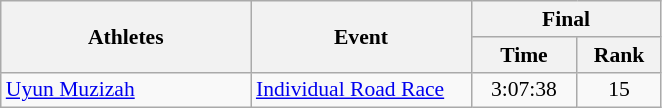<table class=wikitable style="font-size:90%; text-align:center">
<tr>
<th width="160" rowspan="2">Athletes</th>
<th width="140" rowspan="2">Event</th>
<th width="120" colspan="2">Final</th>
</tr>
<tr>
<th>Time</th>
<th>Rank</th>
</tr>
<tr>
<td align=left><a href='#'>Uyun Muzizah</a></td>
<td align=left><a href='#'>Individual Road Race</a></td>
<td>3:07:38</td>
<td>15</td>
</tr>
</table>
